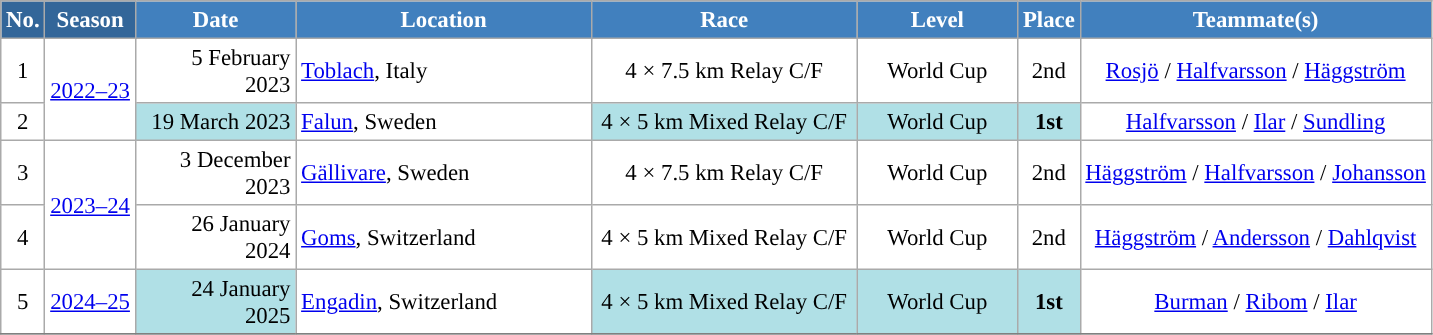<table class="wikitable sortable" style="font-size:95%; text-align:center; border:grey solid 1px; border-collapse:collapse; background:#ffffff;">
<tr style="background:#efefef;">
<th style="background-color:#369; color:white;">No.</th>
<th style="background-color:#369; color:white;">Season</th>
<th style="background-color:#4180be; color:white; width:100px;">Date</th>
<th style="background-color:#4180be; color:white; width:190px;">Location</th>
<th style="background-color:#4180be; color:white; width:170px;">Race</th>
<th style="background-color:#4180be; color:white; width:100px;">Level</th>
<th style="background-color:#4180be; color:white;">Place</th>
<th style="background-color:#4180be; color:white;">Teammate(s)</th>
</tr>
<tr>
<td align=center>1</td>
<td rowspan=2 align=center><a href='#'>2022–23</a></td>
<td align=right>5 February 2023</td>
<td align=left> <a href='#'>Toblach</a>, Italy</td>
<td>4 × 7.5 km Relay C/F</td>
<td>World Cup</td>
<td>2nd</td>
<td><a href='#'>Rosjö</a> / <a href='#'>Halfvarsson</a> / <a href='#'>Häggström</a></td>
</tr>
<tr>
<td align=center>2</td>
<td bgcolor="#BOEOE6" align=right>19 March 2023</td>
<td align=left> <a href='#'>Falun</a>, Sweden</td>
<td bgcolor="#BOEOE6">4 × 5 km Mixed Relay C/F</td>
<td bgcolor="#BOEOE6">World Cup</td>
<td bgcolor="#BOEOE6"><strong>1st</strong></td>
<td><a href='#'>Halfvarsson</a> / <a href='#'>Ilar</a> / <a href='#'>Sundling</a></td>
</tr>
<tr>
<td align=center>3</td>
<td rowspan=2 align=center><a href='#'>2023–24</a></td>
<td align=right>3 December 2023</td>
<td align=left> <a href='#'>Gällivare</a>, Sweden</td>
<td>4 × 7.5 km Relay C/F</td>
<td>World Cup</td>
<td>2nd</td>
<td><a href='#'>Häggström</a> / <a href='#'>Halfvarsson</a> / <a href='#'>Johansson</a></td>
</tr>
<tr>
<td align=center>4</td>
<td align=right>26 January 2024</td>
<td align=left> <a href='#'>Goms</a>, Switzerland</td>
<td>4 × 5 km Mixed Relay C/F</td>
<td>World Cup</td>
<td>2nd</td>
<td><a href='#'>Häggström</a> / <a href='#'>Andersson</a> / <a href='#'>Dahlqvist</a></td>
</tr>
<tr>
<td align=center>5</td>
<td rowspan=1 align=center><a href='#'>2024–25</a></td>
<td bgcolor="#BOEOE6" align=right>24 January 2025</td>
<td align=left> <a href='#'>Engadin</a>, Switzerland</td>
<td bgcolor="#BOEOE6">4 × 5 km Mixed Relay C/F</td>
<td bgcolor="#BOEOE6">World Cup</td>
<td bgcolor="#BOEOE6"><strong>1st</strong></td>
<td><a href='#'>Burman</a> / <a href='#'>Ribom</a> / <a href='#'>Ilar</a></td>
</tr>
<tr>
</tr>
</table>
